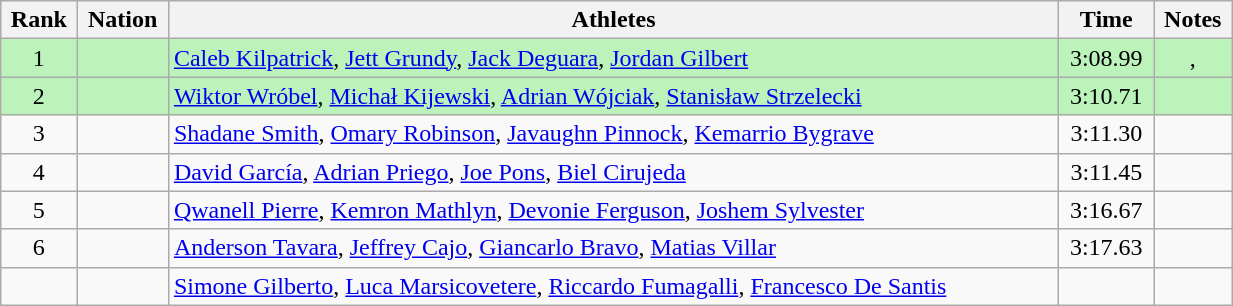<table class="wikitable sortable" style="text-align:center;width: 65%;">
<tr>
<th scope="col">Rank</th>
<th scope="col">Nation</th>
<th scope="col">Athletes</th>
<th scope="col">Time</th>
<th scope="col">Notes</th>
</tr>
<tr bgcolor=bbf3bb>
<td>1</td>
<td align=left></td>
<td align=left><a href='#'>Caleb Kilpatrick</a>, <a href='#'>Jett Grundy</a>, <a href='#'>Jack Deguara</a>, <a href='#'>Jordan Gilbert</a></td>
<td>3:08.99</td>
<td>, </td>
</tr>
<tr bgcolor=bbf3bb>
<td>2</td>
<td align=left></td>
<td align=left><a href='#'>Wiktor Wróbel</a>, <a href='#'>Michał Kijewski</a>, <a href='#'>Adrian Wójciak</a>, <a href='#'>Stanisław Strzelecki</a></td>
<td>3:10.71</td>
<td></td>
</tr>
<tr>
<td>3</td>
<td align=left></td>
<td align=left><a href='#'>Shadane Smith</a>, <a href='#'>Omary Robinson</a>, <a href='#'>Javaughn Pinnock</a>, <a href='#'>Kemarrio Bygrave</a></td>
<td>3:11.30</td>
<td></td>
</tr>
<tr>
<td>4</td>
<td align=left></td>
<td align=left><a href='#'>David García</a>, <a href='#'>Adrian Priego</a>, <a href='#'>Joe Pons</a>, <a href='#'>Biel Cirujeda</a></td>
<td>3:11.45</td>
<td></td>
</tr>
<tr>
<td>5</td>
<td align=left></td>
<td align=left><a href='#'>Qwanell Pierre</a>, <a href='#'>Kemron Mathlyn</a>, <a href='#'>Devonie Ferguson</a>, <a href='#'>Joshem Sylvester</a></td>
<td>3:16.67</td>
<td></td>
</tr>
<tr>
<td>6</td>
<td align=left></td>
<td align=left><a href='#'>Anderson Tavara</a>, <a href='#'>Jeffrey Cajo</a>, <a href='#'>Giancarlo Bravo</a>, <a href='#'>Matias Villar</a></td>
<td>3:17.63</td>
<td></td>
</tr>
<tr>
<td></td>
<td align=left></td>
<td align=left><a href='#'>Simone Gilberto</a>, <a href='#'>Luca Marsicovetere</a>, <a href='#'>Riccardo Fumagalli</a>, <a href='#'>Francesco De Santis</a></td>
<td></td>
<td></td>
</tr>
</table>
